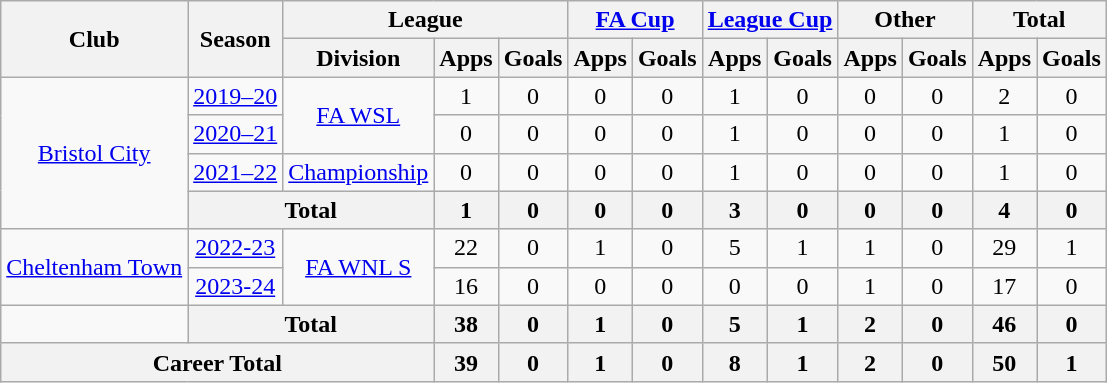<table class="wikitable" style="text-align:center">
<tr>
<th rowspan="2">Club</th>
<th rowspan="2">Season</th>
<th colspan="3">League</th>
<th colspan="2"><a href='#'>FA Cup</a></th>
<th colspan="2"><a href='#'>League Cup</a></th>
<th colspan="2">Other</th>
<th colspan="2">Total</th>
</tr>
<tr>
<th>Division</th>
<th>Apps</th>
<th>Goals</th>
<th>Apps</th>
<th>Goals</th>
<th>Apps</th>
<th>Goals</th>
<th>Apps</th>
<th>Goals</th>
<th>Apps</th>
<th>Goals</th>
</tr>
<tr>
<td rowspan="4"><a href='#'>Bristol City</a></td>
<td><a href='#'>2019–20</a></td>
<td rowspan="2"><a href='#'>FA WSL</a></td>
<td>1</td>
<td>0</td>
<td>0</td>
<td>0</td>
<td>1</td>
<td>0</td>
<td>0</td>
<td>0</td>
<td>2</td>
<td>0</td>
</tr>
<tr>
<td><a href='#'>2020–21</a></td>
<td>0</td>
<td>0</td>
<td>0</td>
<td>0</td>
<td>1</td>
<td>0</td>
<td>0</td>
<td>0</td>
<td>1</td>
<td>0</td>
</tr>
<tr>
<td><a href='#'>2021–22</a></td>
<td><a href='#'>Championship</a></td>
<td>0</td>
<td>0</td>
<td>0</td>
<td>0</td>
<td>1</td>
<td>0</td>
<td>0</td>
<td>0</td>
<td>1</td>
<td>0</td>
</tr>
<tr>
<th colspan="2">Total</th>
<th>1</th>
<th>0</th>
<th>0</th>
<th>0</th>
<th>3</th>
<th>0</th>
<th>0</th>
<th>0</th>
<th>4</th>
<th>0</th>
</tr>
<tr>
<td rowspan="2"><a href='#'>Cheltenham Town</a></td>
<td><a href='#'>2022-23</a></td>
<td rowspan="2"><a href='#'>FA WNL S</a></td>
<td>22</td>
<td>0</td>
<td>1</td>
<td>0</td>
<td>5</td>
<td>1</td>
<td>1</td>
<td>0</td>
<td>29</td>
<td>1</td>
</tr>
<tr>
<td><a href='#'>2023-24</a></td>
<td>16</td>
<td>0</td>
<td>0</td>
<td>0</td>
<td>0</td>
<td>0</td>
<td>1</td>
<td>0</td>
<td>17</td>
<td>0</td>
</tr>
<tr>
<td></td>
<th colspan="2">Total</th>
<th>38</th>
<th>0</th>
<th>1</th>
<th>0</th>
<th>5</th>
<th>1</th>
<th>2</th>
<th>0</th>
<th>46</th>
<th>0</th>
</tr>
<tr>
<th colspan="3">Career Total</th>
<th>39</th>
<th>0</th>
<th>1</th>
<th>0</th>
<th>8</th>
<th>1</th>
<th>2</th>
<th>0</th>
<th>50</th>
<th>1</th>
</tr>
</table>
